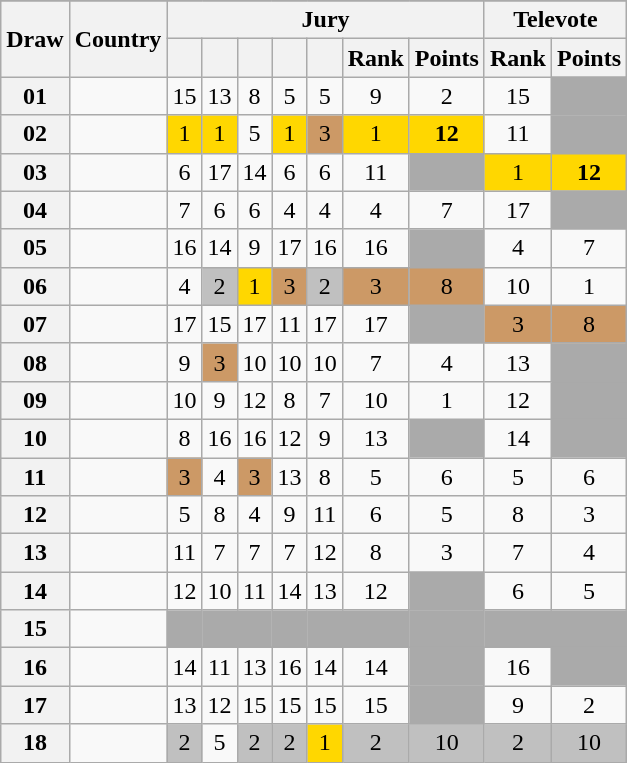<table class="sortable wikitable collapsible plainrowheaders" style="text-align:center;">
<tr>
</tr>
<tr>
<th scope="col" rowspan="2">Draw</th>
<th scope="col" rowspan="2">Country</th>
<th scope="col" colspan="7">Jury</th>
<th scope="col" colspan="2">Televote</th>
</tr>
<tr>
<th scope="col"><small></small></th>
<th scope="col"><small></small></th>
<th scope="col"><small></small></th>
<th scope="col"><small></small></th>
<th scope="col"><small></small></th>
<th scope="col">Rank</th>
<th scope="col">Points</th>
<th scope="col">Rank</th>
<th scope="col">Points</th>
</tr>
<tr>
<th scope="row" style="text-align:center;">01</th>
<td style="text-align:left;"></td>
<td>15</td>
<td>13</td>
<td>8</td>
<td>5</td>
<td>5</td>
<td>9</td>
<td>2</td>
<td>15</td>
<td style="background:#AAAAAA;"></td>
</tr>
<tr>
<th scope="row" style="text-align:center;">02</th>
<td style="text-align:left;"></td>
<td style="background:gold;">1</td>
<td style="background:gold;">1</td>
<td>5</td>
<td style="background:gold;">1</td>
<td style="background:#CC9966;">3</td>
<td style="background:gold;">1</td>
<td style="background:gold;"><strong>12</strong></td>
<td>11</td>
<td style="background:#AAAAAA;"></td>
</tr>
<tr>
<th scope="row" style="text-align:center;">03</th>
<td style="text-align:left;"></td>
<td>6</td>
<td>17</td>
<td>14</td>
<td>6</td>
<td>6</td>
<td>11</td>
<td style="background:#AAAAAA;"></td>
<td style="background:gold;">1</td>
<td style="background:gold;"><strong>12</strong></td>
</tr>
<tr>
<th scope="row" style="text-align:center;">04</th>
<td style="text-align:left;"></td>
<td>7</td>
<td>6</td>
<td>6</td>
<td>4</td>
<td>4</td>
<td>4</td>
<td>7</td>
<td>17</td>
<td style="background:#AAAAAA;"></td>
</tr>
<tr>
<th scope="row" style="text-align:center;">05</th>
<td style="text-align:left;"></td>
<td>16</td>
<td>14</td>
<td>9</td>
<td>17</td>
<td>16</td>
<td>16</td>
<td style="background:#AAAAAA;"></td>
<td>4</td>
<td>7</td>
</tr>
<tr>
<th scope="row" style="text-align:center;">06</th>
<td style="text-align:left;"></td>
<td>4</td>
<td style="background:silver;">2</td>
<td style="background:gold;">1</td>
<td style="background:#CC9966;">3</td>
<td style="background:silver;">2</td>
<td style="background:#CC9966;">3</td>
<td style="background:#CC9966;">8</td>
<td>10</td>
<td>1</td>
</tr>
<tr>
<th scope="row" style="text-align:center;">07</th>
<td style="text-align:left;"></td>
<td>17</td>
<td>15</td>
<td>17</td>
<td>11</td>
<td>17</td>
<td>17</td>
<td style="background:#AAAAAA;"></td>
<td style="background:#CC9966;">3</td>
<td style="background:#CC9966;">8</td>
</tr>
<tr>
<th scope="row" style="text-align:center;">08</th>
<td style="text-align:left;"></td>
<td>9</td>
<td style="background:#CC9966;">3</td>
<td>10</td>
<td>10</td>
<td>10</td>
<td>7</td>
<td>4</td>
<td>13</td>
<td style="background:#AAAAAA;"></td>
</tr>
<tr>
<th scope="row" style="text-align:center;">09</th>
<td style="text-align:left;"></td>
<td>10</td>
<td>9</td>
<td>12</td>
<td>8</td>
<td>7</td>
<td>10</td>
<td>1</td>
<td>12</td>
<td style="background:#AAAAAA;"></td>
</tr>
<tr>
<th scope="row" style="text-align:center;">10</th>
<td style="text-align:left;"></td>
<td>8</td>
<td>16</td>
<td>16</td>
<td>12</td>
<td>9</td>
<td>13</td>
<td style="background:#AAAAAA;"></td>
<td>14</td>
<td style="background:#AAAAAA;"></td>
</tr>
<tr>
<th scope="row" style="text-align:center;">11</th>
<td style="text-align:left;"></td>
<td style="background:#CC9966;">3</td>
<td>4</td>
<td style="background:#CC9966;">3</td>
<td>13</td>
<td>8</td>
<td>5</td>
<td>6</td>
<td>5</td>
<td>6</td>
</tr>
<tr>
<th scope="row" style="text-align:center;">12</th>
<td style="text-align:left;"></td>
<td>5</td>
<td>8</td>
<td>4</td>
<td>9</td>
<td>11</td>
<td>6</td>
<td>5</td>
<td>8</td>
<td>3</td>
</tr>
<tr>
<th scope="row" style="text-align:center;">13</th>
<td style="text-align:left;"></td>
<td>11</td>
<td>7</td>
<td>7</td>
<td>7</td>
<td>12</td>
<td>8</td>
<td>3</td>
<td>7</td>
<td>4</td>
</tr>
<tr>
<th scope="row" style="text-align:center;">14</th>
<td style="text-align:left;"></td>
<td>12</td>
<td>10</td>
<td>11</td>
<td>14</td>
<td>13</td>
<td>12</td>
<td style="background:#AAAAAA;"></td>
<td>6</td>
<td>5</td>
</tr>
<tr class="sortbottom">
<th scope="row" style="text-align:center;">15</th>
<td style="text-align:left;"></td>
<td style="background:#AAAAAA;"></td>
<td style="background:#AAAAAA;"></td>
<td style="background:#AAAAAA;"></td>
<td style="background:#AAAAAA;"></td>
<td style="background:#AAAAAA;"></td>
<td style="background:#AAAAAA;"></td>
<td style="background:#AAAAAA;"></td>
<td style="background:#AAAAAA;"></td>
<td style="background:#AAAAAA;"></td>
</tr>
<tr>
<th scope="row" style="text-align:center;">16</th>
<td style="text-align:left;"></td>
<td>14</td>
<td>11</td>
<td>13</td>
<td>16</td>
<td>14</td>
<td>14</td>
<td style="background:#AAAAAA;"></td>
<td>16</td>
<td style="background:#AAAAAA;"></td>
</tr>
<tr>
<th scope="row" style="text-align:center;">17</th>
<td style="text-align:left;"></td>
<td>13</td>
<td>12</td>
<td>15</td>
<td>15</td>
<td>15</td>
<td>15</td>
<td style="background:#AAAAAA;"></td>
<td>9</td>
<td>2</td>
</tr>
<tr>
<th scope="row" style="text-align:center;">18</th>
<td style="text-align:left;"></td>
<td style="background:silver;">2</td>
<td>5</td>
<td style="background:silver;">2</td>
<td style="background:silver;">2</td>
<td style="background:gold;">1</td>
<td style="background:silver;">2</td>
<td style="background:silver;">10</td>
<td style="background:silver;">2</td>
<td style="background:silver;">10</td>
</tr>
</table>
